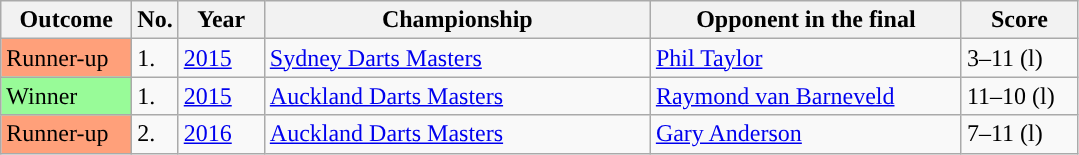<table class="sortable wikitable">
<tr>
<th style="width:80px;">Outcome</th>
<th style="width:20px;">No.</th>
<th style="width:50px;">Year</th>
<th style="width:250px;">Championship</th>
<th style="width:200px;">Opponent in the final</th>
<th style="width:70px;">Score</th>
</tr>
<tr>
<td style="background:#ffa07a">Runner-up</td>
<td>1.</td>
<td><a href='#'>2015</a></td>
<td><a href='#'>Sydney Darts Masters</a></td>
<td> <a href='#'>Phil Taylor</a></td>
<td>3–11 (l)</td>
</tr>
<tr>
<td style="background:#98FB98">Winner</td>
<td>1.</td>
<td><a href='#'>2015</a></td>
<td><a href='#'>Auckland Darts Masters</a></td>
<td> <a href='#'>Raymond van Barneveld</a></td>
<td>11–10 (l)</td>
</tr>
<tr>
<td style="background:#ffa07a">Runner-up</td>
<td>2.</td>
<td><a href='#'>2016</a></td>
<td><a href='#'>Auckland Darts Masters</a></td>
<td> <a href='#'>Gary Anderson</a></td>
<td>7–11 (l)</td>
</tr>
</table>
